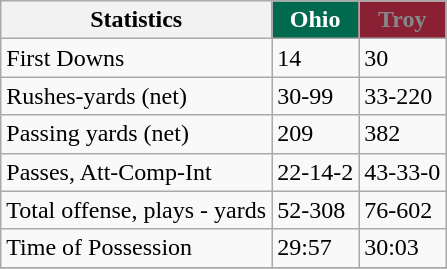<table class="wikitable">
<tr>
<th>Statistics</th>
<th style="background:#00694e; color:white">Ohio</th>
<th style="background:#892034; color:#84888b">Troy</th>
</tr>
<tr>
<td>First Downs</td>
<td>14</td>
<td>30</td>
</tr>
<tr>
<td>Rushes-yards (net)</td>
<td>30-99</td>
<td>33-220</td>
</tr>
<tr>
<td>Passing yards (net)</td>
<td>209</td>
<td>382</td>
</tr>
<tr>
<td>Passes, Att-Comp-Int</td>
<td>22-14-2</td>
<td>43-33-0</td>
</tr>
<tr>
<td>Total offense, plays - yards</td>
<td>52-308</td>
<td>76-602</td>
</tr>
<tr>
<td>Time of Possession</td>
<td>29:57</td>
<td>30:03</td>
</tr>
<tr>
</tr>
</table>
